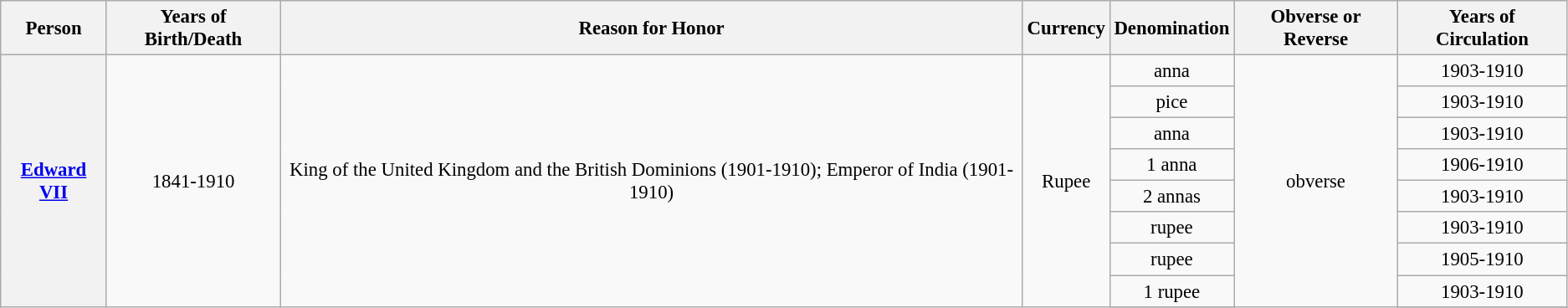<table class="wikitable" style="font-size:95%; text-align:center;">
<tr>
<th>Person</th>
<th>Years of Birth/Death</th>
<th>Reason for Honor</th>
<th>Currency</th>
<th>Denomination</th>
<th>Obverse or Reverse</th>
<th>Years of Circulation</th>
</tr>
<tr>
<th rowspan="11"><a href='#'>Edward VII</a></th>
<td rowspan="11">1841-1910</td>
<td rowspan="11">King of the United Kingdom and the British Dominions (1901-1910); Emperor of India (1901-1910)</td>
<td rowspan="11">Rupee</td>
<td> anna</td>
<td rowspan="11">obverse</td>
<td>1903-1910</td>
</tr>
<tr>
<td> pice</td>
<td>1903-1910</td>
</tr>
<tr>
<td> anna</td>
<td>1903-1910</td>
</tr>
<tr>
<td>1 anna</td>
<td>1906-1910</td>
</tr>
<tr>
<td>2 annas</td>
<td>1903-1910</td>
</tr>
<tr>
<td> rupee</td>
<td>1903-1910</td>
</tr>
<tr>
<td> rupee</td>
<td>1905-1910</td>
</tr>
<tr>
<td>1 rupee</td>
<td>1903-1910</td>
</tr>
<tr>
</tr>
</table>
